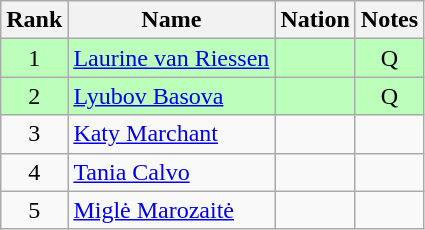<table class="wikitable sortable" style="text-align:center">
<tr>
<th>Rank</th>
<th>Name</th>
<th>Nation</th>
<th>Notes</th>
</tr>
<tr bgcolor=bbffbb>
<td>1</td>
<td align=left><a href='#'>Laurine van Riessen</a></td>
<td align=left></td>
<td>Q</td>
</tr>
<tr bgcolor=bbffbb>
<td>2</td>
<td align=left><a href='#'>Lyubov Basova</a></td>
<td align=left></td>
<td>Q</td>
</tr>
<tr>
<td>3</td>
<td align=left><a href='#'>Katy Marchant</a></td>
<td align=left></td>
<td></td>
</tr>
<tr>
<td>4</td>
<td align=left><a href='#'>Tania Calvo</a></td>
<td align=left></td>
<td></td>
</tr>
<tr>
<td>5</td>
<td align=left><a href='#'>Miglė Marozaitė</a></td>
<td align=left></td>
<td></td>
</tr>
</table>
